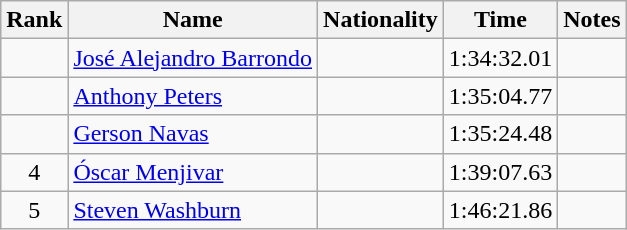<table class="wikitable sortable" style="text-align:center">
<tr>
<th>Rank</th>
<th>Name</th>
<th>Nationality</th>
<th>Time</th>
<th>Notes</th>
</tr>
<tr>
<td></td>
<td align=left><a href='#'>José Alejandro Barrondo</a></td>
<td align=left></td>
<td>1:34:32.01</td>
<td></td>
</tr>
<tr>
<td></td>
<td align=left><a href='#'>Anthony Peters</a></td>
<td align=left></td>
<td>1:35:04.77</td>
<td></td>
</tr>
<tr>
<td></td>
<td align=left><a href='#'>Gerson Navas</a></td>
<td align=left></td>
<td>1:35:24.48</td>
<td></td>
</tr>
<tr>
<td>4</td>
<td align=left><a href='#'>Óscar Menjivar</a></td>
<td align=left></td>
<td>1:39:07.63</td>
<td></td>
</tr>
<tr>
<td>5</td>
<td align=left><a href='#'>Steven Washburn</a></td>
<td align=left></td>
<td>1:46:21.86</td>
<td></td>
</tr>
</table>
